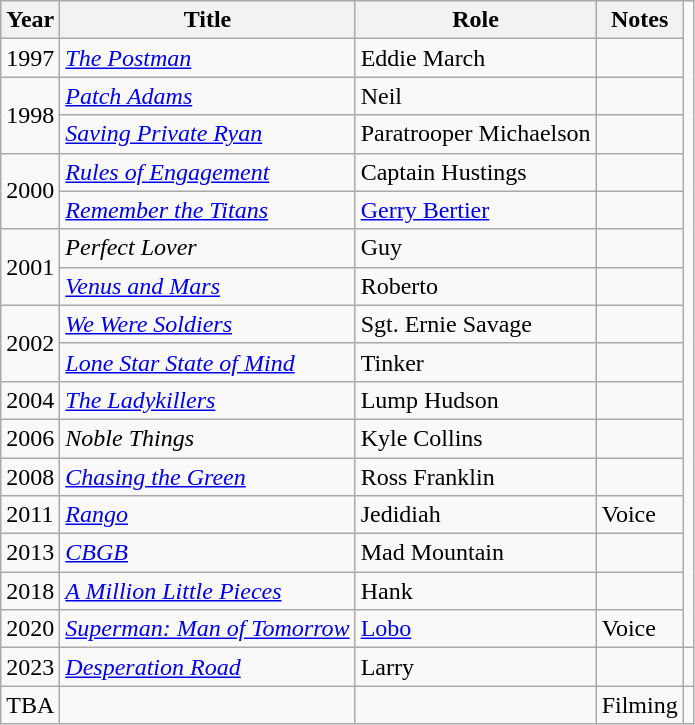<table snowfall class="wikitable sortable">
<tr>
<th>Year</th>
<th>Title</th>
<th>Role</th>
<th>Notes</th>
</tr>
<tr>
<td>1997</td>
<td><em><a href='#'>The Postman</a></em></td>
<td>Eddie March</td>
<td></td>
</tr>
<tr>
<td rowspan="2">1998</td>
<td><em><a href='#'>Patch Adams</a></em></td>
<td>Neil</td>
<td></td>
</tr>
<tr>
<td><em><a href='#'>Saving Private Ryan</a></em></td>
<td>Paratrooper Michaelson</td>
<td></td>
</tr>
<tr>
<td rowspan="2">2000</td>
<td><em><a href='#'>Rules of Engagement</a></em></td>
<td>Captain Hustings</td>
<td></td>
</tr>
<tr>
<td><em><a href='#'>Remember the Titans</a></em></td>
<td><a href='#'>Gerry Bertier</a></td>
<td></td>
</tr>
<tr>
<td rowspan="2">2001</td>
<td><em>Perfect Lover</em></td>
<td>Guy</td>
<td></td>
</tr>
<tr>
<td><em><a href='#'>Venus and Mars</a></em></td>
<td>Roberto</td>
<td></td>
</tr>
<tr>
<td rowspan="2">2002</td>
<td><em><a href='#'>We Were Soldiers</a></em></td>
<td>Sgt. Ernie Savage</td>
<td></td>
</tr>
<tr>
<td><em><a href='#'>Lone Star State of Mind</a></em></td>
<td>Tinker</td>
<td></td>
</tr>
<tr>
<td>2004</td>
<td><em><a href='#'>The Ladykillers</a></em></td>
<td>Lump Hudson</td>
<td></td>
</tr>
<tr>
<td>2006</td>
<td><em>Noble Things</em></td>
<td>Kyle Collins</td>
<td></td>
</tr>
<tr>
<td>2008</td>
<td><em><a href='#'>Chasing the Green</a></em></td>
<td>Ross Franklin</td>
<td></td>
</tr>
<tr>
<td>2011</td>
<td><em><a href='#'>Rango</a></em></td>
<td>Jedidiah</td>
<td>Voice</td>
</tr>
<tr>
<td>2013</td>
<td><em><a href='#'>CBGB</a></em></td>
<td>Mad Mountain</td>
<td></td>
</tr>
<tr>
<td>2018</td>
<td><em><a href='#'>A Million Little Pieces</a></em></td>
<td>Hank</td>
<td></td>
</tr>
<tr>
<td>2020</td>
<td><em><a href='#'>Superman: Man of Tomorrow</a></em></td>
<td><a href='#'>Lobo</a></td>
<td>Voice</td>
</tr>
<tr>
<td>2023</td>
<td><em><a href='#'>Desperation Road</a></em></td>
<td>Larry</td>
<td></td>
<td></td>
</tr>
<tr>
<td>TBA</td>
<td></td>
<td></td>
<td>Filming</td>
</tr>
</table>
